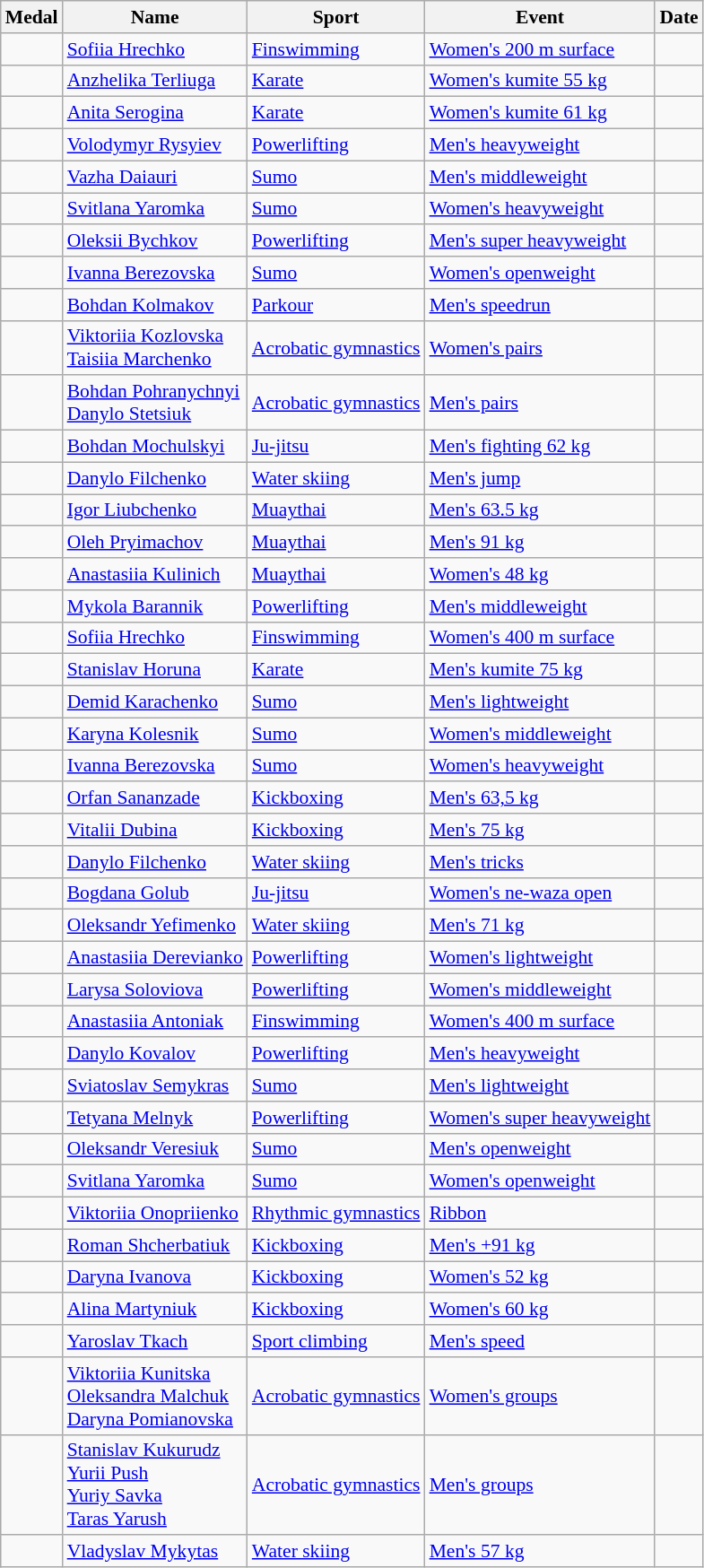<table class="wikitable sortable" style="font-size:90%">
<tr>
<th>Medal</th>
<th>Name</th>
<th>Sport</th>
<th>Event</th>
<th>Date</th>
</tr>
<tr>
<td></td>
<td><a href='#'>Sofiia Hrechko</a></td>
<td><a href='#'>Finswimming</a></td>
<td><a href='#'>Women's 200 m surface</a></td>
<td></td>
</tr>
<tr>
<td></td>
<td><a href='#'>Anzhelika Terliuga</a></td>
<td><a href='#'>Karate</a></td>
<td><a href='#'>Women's kumite 55 kg</a></td>
<td></td>
</tr>
<tr>
<td></td>
<td><a href='#'>Anita Serogina</a></td>
<td><a href='#'>Karate</a></td>
<td><a href='#'>Women's kumite 61 kg</a></td>
<td></td>
</tr>
<tr>
<td></td>
<td><a href='#'>Volodymyr Rysyiev</a></td>
<td><a href='#'>Powerlifting</a></td>
<td><a href='#'>Men's heavyweight</a></td>
<td></td>
</tr>
<tr>
<td></td>
<td><a href='#'>Vazha Daiauri</a></td>
<td><a href='#'>Sumo</a></td>
<td><a href='#'>Men's middleweight</a></td>
<td></td>
</tr>
<tr>
<td></td>
<td><a href='#'>Svitlana Yaromka</a></td>
<td><a href='#'>Sumo</a></td>
<td><a href='#'>Women's heavyweight</a></td>
<td></td>
</tr>
<tr>
<td></td>
<td><a href='#'>Oleksii Bychkov</a></td>
<td><a href='#'>Powerlifting</a></td>
<td><a href='#'>Men's super heavyweight</a></td>
<td></td>
</tr>
<tr>
<td></td>
<td><a href='#'>Ivanna Berezovska</a></td>
<td><a href='#'>Sumo</a></td>
<td><a href='#'>Women's openweight</a></td>
<td></td>
</tr>
<tr>
<td></td>
<td><a href='#'>Bohdan Kolmakov</a></td>
<td><a href='#'>Parkour</a></td>
<td><a href='#'>Men's speedrun</a></td>
<td></td>
</tr>
<tr>
<td></td>
<td><a href='#'>Viktoriia Kozlovska</a><br><a href='#'>Taisiia Marchenko</a></td>
<td><a href='#'>Acrobatic gymnastics</a></td>
<td><a href='#'>Women's pairs</a></td>
<td></td>
</tr>
<tr>
<td></td>
<td><a href='#'>Bohdan Pohranychnyi</a><br><a href='#'>Danylo Stetsiuk</a></td>
<td><a href='#'>Acrobatic gymnastics</a></td>
<td><a href='#'>Men's pairs</a></td>
<td></td>
</tr>
<tr>
<td></td>
<td><a href='#'>Bohdan Mochulskyi</a></td>
<td><a href='#'>Ju-jitsu</a></td>
<td><a href='#'>Men's fighting 62 kg</a></td>
<td></td>
</tr>
<tr>
<td></td>
<td><a href='#'>Danylo Filchenko</a></td>
<td><a href='#'>Water skiing</a></td>
<td><a href='#'>Men's jump</a></td>
<td></td>
</tr>
<tr>
<td></td>
<td><a href='#'>Igor Liubchenko</a></td>
<td><a href='#'>Muaythai</a></td>
<td><a href='#'>Men's 63.5 kg</a></td>
<td></td>
</tr>
<tr>
<td></td>
<td><a href='#'>Oleh Pryimachov</a></td>
<td><a href='#'>Muaythai</a></td>
<td><a href='#'>Men's 91 kg</a></td>
<td></td>
</tr>
<tr>
<td></td>
<td><a href='#'>Anastasiia Kulinich</a></td>
<td><a href='#'>Muaythai</a></td>
<td><a href='#'>Women's 48 kg</a></td>
<td></td>
</tr>
<tr>
<td></td>
<td><a href='#'>Mykola Barannik</a></td>
<td><a href='#'>Powerlifting</a></td>
<td><a href='#'>Men's middleweight</a></td>
<td></td>
</tr>
<tr>
<td></td>
<td><a href='#'>Sofiia Hrechko</a></td>
<td><a href='#'>Finswimming</a></td>
<td><a href='#'>Women's 400 m surface</a></td>
<td></td>
</tr>
<tr>
<td></td>
<td><a href='#'>Stanislav Horuna</a></td>
<td><a href='#'>Karate</a></td>
<td><a href='#'>Men's kumite 75 kg</a></td>
<td></td>
</tr>
<tr>
<td></td>
<td><a href='#'>Demid Karachenko</a></td>
<td><a href='#'>Sumo</a></td>
<td><a href='#'>Men's lightweight</a></td>
<td></td>
</tr>
<tr>
<td></td>
<td><a href='#'>Karyna Kolesnik</a></td>
<td><a href='#'>Sumo</a></td>
<td><a href='#'>Women's middleweight</a></td>
<td></td>
</tr>
<tr>
<td></td>
<td><a href='#'>Ivanna Berezovska</a></td>
<td><a href='#'>Sumo</a></td>
<td><a href='#'>Women's heavyweight</a></td>
<td></td>
</tr>
<tr>
<td></td>
<td><a href='#'>Orfan Sananzade</a></td>
<td><a href='#'>Kickboxing</a></td>
<td><a href='#'>Men's 63,5 kg</a></td>
<td></td>
</tr>
<tr>
<td></td>
<td><a href='#'>Vitalii Dubina</a></td>
<td><a href='#'>Kickboxing</a></td>
<td><a href='#'>Men's 75 kg</a></td>
<td></td>
</tr>
<tr>
<td></td>
<td><a href='#'>Danylo Filchenko</a></td>
<td><a href='#'>Water skiing</a></td>
<td><a href='#'>Men's tricks</a></td>
<td></td>
</tr>
<tr>
<td></td>
<td><a href='#'>Bogdana Golub</a></td>
<td><a href='#'>Ju-jitsu</a></td>
<td><a href='#'>Women's ne-waza open</a></td>
<td></td>
</tr>
<tr>
<td></td>
<td><a href='#'>Oleksandr Yefimenko</a></td>
<td><a href='#'>Water skiing</a></td>
<td><a href='#'>Men's 71 kg</a></td>
<td></td>
</tr>
<tr>
<td></td>
<td><a href='#'>Anastasiia Derevianko</a></td>
<td><a href='#'>Powerlifting</a></td>
<td><a href='#'>Women's lightweight</a></td>
<td></td>
</tr>
<tr>
<td></td>
<td><a href='#'>Larysa Soloviova</a></td>
<td><a href='#'>Powerlifting</a></td>
<td><a href='#'>Women's middleweight</a></td>
<td></td>
</tr>
<tr>
<td></td>
<td><a href='#'>Anastasiia Antoniak</a></td>
<td><a href='#'>Finswimming</a></td>
<td><a href='#'>Women's 400 m surface</a></td>
<td></td>
</tr>
<tr>
<td></td>
<td><a href='#'>Danylo Kovalov</a></td>
<td><a href='#'>Powerlifting</a></td>
<td><a href='#'>Men's heavyweight</a></td>
<td></td>
</tr>
<tr>
<td></td>
<td><a href='#'>Sviatoslav Semykras</a></td>
<td><a href='#'>Sumo</a></td>
<td><a href='#'>Men's lightweight</a></td>
<td></td>
</tr>
<tr>
<td></td>
<td><a href='#'>Tetyana Melnyk</a></td>
<td><a href='#'>Powerlifting</a></td>
<td><a href='#'>Women's super heavyweight</a></td>
<td></td>
</tr>
<tr>
<td></td>
<td><a href='#'>Oleksandr Veresiuk</a></td>
<td><a href='#'>Sumo</a></td>
<td><a href='#'>Men's openweight</a></td>
<td></td>
</tr>
<tr>
<td></td>
<td><a href='#'>Svitlana Yaromka</a></td>
<td><a href='#'>Sumo</a></td>
<td><a href='#'>Women's openweight</a></td>
<td></td>
</tr>
<tr>
<td></td>
<td><a href='#'>Viktoriia Onopriienko</a></td>
<td><a href='#'>Rhythmic gymnastics</a></td>
<td><a href='#'>Ribbon</a></td>
<td></td>
</tr>
<tr>
<td></td>
<td><a href='#'>Roman Shcherbatiuk</a></td>
<td><a href='#'>Kickboxing</a></td>
<td><a href='#'>Men's +91 kg</a></td>
<td></td>
</tr>
<tr>
<td></td>
<td><a href='#'>Daryna Ivanova</a></td>
<td><a href='#'>Kickboxing</a></td>
<td><a href='#'>Women's 52 kg</a></td>
<td></td>
</tr>
<tr>
<td></td>
<td><a href='#'>Alina Martyniuk</a></td>
<td><a href='#'>Kickboxing</a></td>
<td><a href='#'>Women's 60 kg</a></td>
<td></td>
</tr>
<tr>
<td></td>
<td><a href='#'>Yaroslav Tkach</a></td>
<td><a href='#'>Sport climbing</a></td>
<td><a href='#'>Men's speed</a></td>
<td></td>
</tr>
<tr>
<td></td>
<td><a href='#'>Viktoriia Kunitska</a><br><a href='#'>Oleksandra Malchuk</a><br><a href='#'>Daryna Pomianovska</a></td>
<td><a href='#'>Acrobatic gymnastics</a></td>
<td><a href='#'>Women's groups</a></td>
<td></td>
</tr>
<tr>
<td></td>
<td><a href='#'>Stanislav Kukurudz</a><br><a href='#'>Yurii Push</a><br><a href='#'>Yuriy Savka</a><br><a href='#'>Taras Yarush</a></td>
<td><a href='#'>Acrobatic gymnastics</a></td>
<td><a href='#'>Men's groups</a></td>
<td></td>
</tr>
<tr>
<td></td>
<td><a href='#'>Vladyslav Mykytas</a></td>
<td><a href='#'>Water skiing</a></td>
<td><a href='#'>Men's 57 kg</a></td>
<td></td>
</tr>
</table>
